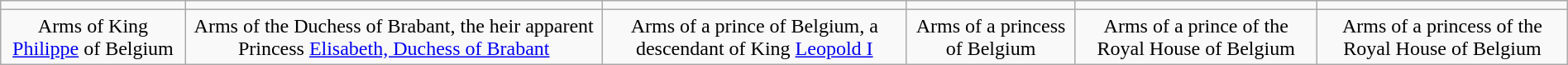<table class="wikitable" style="margin:1em auto; text-align:center;">
<tr>
<td></td>
<td></td>
<td></td>
<td></td>
<td></td>
<td></td>
</tr>
<tr>
<td>Arms of King <a href='#'>Philippe</a> of Belgium</td>
<td>Arms of the Duchess of Brabant, the heir apparent Princess <a href='#'>Elisabeth, Duchess of Brabant</a></td>
<td>Arms of a prince of Belgium, a descendant of King <a href='#'>Leopold I</a></td>
<td>Arms of a princess of Belgium</td>
<td>Arms of a prince of the Royal House of Belgium</td>
<td>Arms of a princess of the Royal House of Belgium</td>
</tr>
</table>
